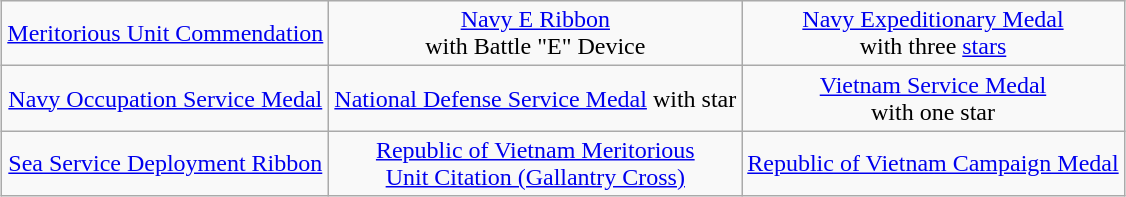<table class="wikitable" style="margin:1em auto; text-align:center;">
<tr>
<td><a href='#'>Meritorious Unit Commendation</a></td>
<td><a href='#'>Navy E Ribbon</a><br>with Battle "E" Device</td>
<td><a href='#'>Navy Expeditionary Medal</a><br>with three <a href='#'>stars</a></td>
</tr>
<tr>
<td><a href='#'>Navy Occupation Service Medal</a></td>
<td><a href='#'>National Defense Service Medal</a> with star</td>
<td><a href='#'>Vietnam Service Medal</a><br>with one star</td>
</tr>
<tr>
<td><a href='#'>Sea Service Deployment Ribbon</a><br></td>
<td><a href='#'>Republic of Vietnam Meritorious<br>Unit Citation (Gallantry Cross)</a></td>
<td><a href='#'>Republic of Vietnam Campaign Medal</a></td>
</tr>
</table>
